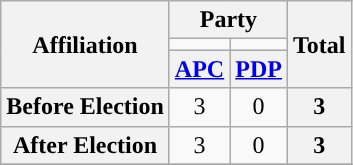<table class="wikitable" style="text-align:center">
<tr>
<th rowspan="3">Affiliation</th>
<th colspan="2">Party</th>
<th rowspan="3">Total</th>
</tr>
<tr>
<td style="background-color:"></td>
<td style="background-color:"></td>
</tr>
<tr>
<th><a href='#'>APC</a></th>
<th><a href='#'>PDP</a></th>
</tr>
<tr>
<th>Before Election</th>
<td>3</td>
<td>0</td>
<th>3</th>
</tr>
<tr>
<th>After Election</th>
<td>3</td>
<td>0</td>
<th>3</th>
</tr>
<tr>
</tr>
</table>
